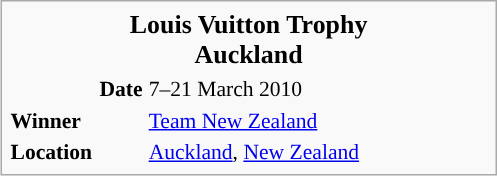<table class="infobox" style="width: 23em; font-size: 90%">
<tr>
<th colspan="2" style="text-align: center; font-size: larger;"><strong>Louis Vuitton Trophy</strong><br><strong>Auckland</strong></th>
</tr>
<tr>
<td style="text-align: right;"><strong>Date</strong></td>
<td>7–21 March 2010</td>
</tr>
<tr>
<td><strong>Winner</strong></td>
<td><a href='#'>Team New Zealand</a></td>
</tr>
<tr>
<td><strong>Location</strong></td>
<td><a href='#'>Auckland</a>, <a href='#'>New Zealand</a></td>
</tr>
</table>
